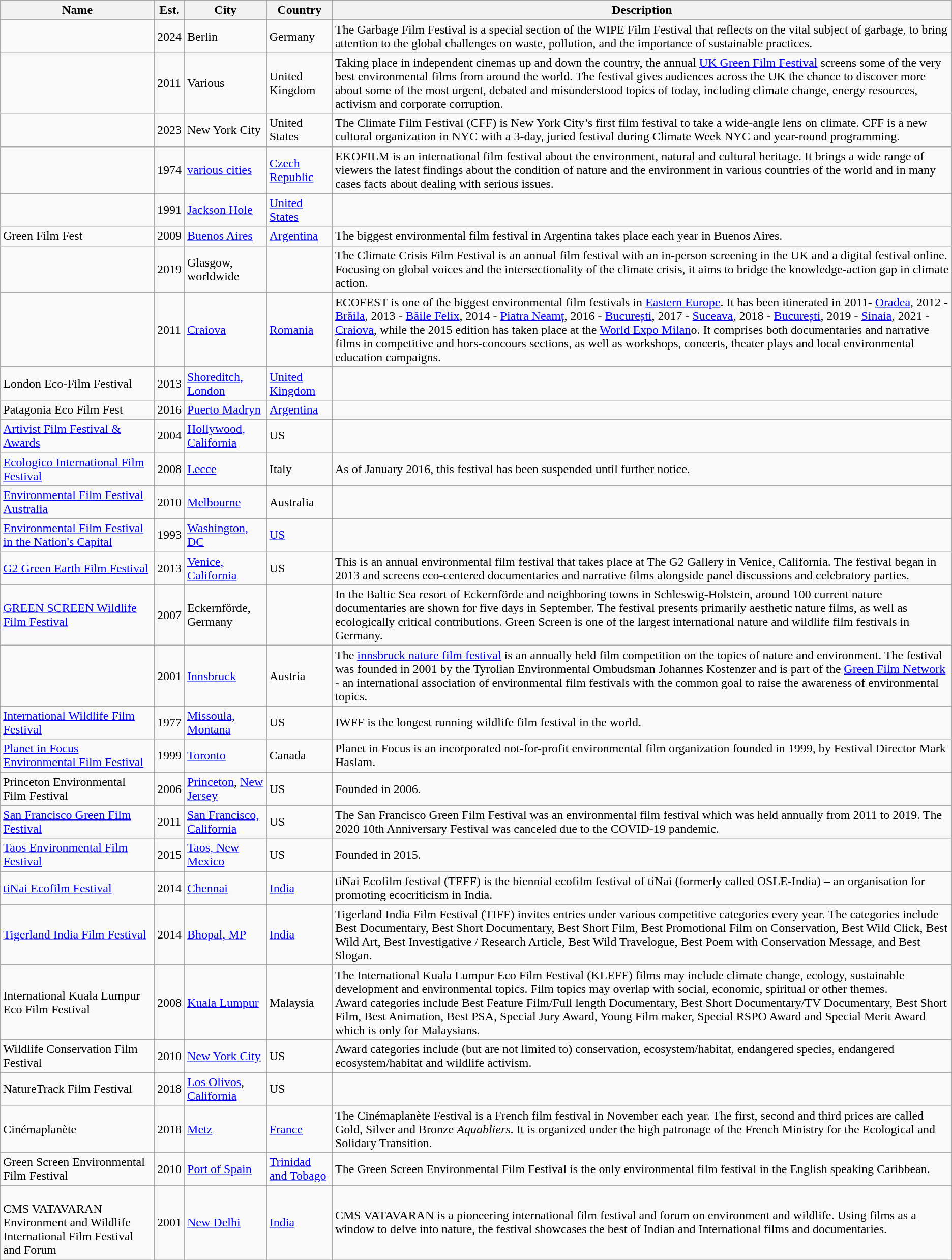<table class="wikitable sortable">
<tr>
<th>Name</th>
<th>Est.</th>
<th>City</th>
<th>Country</th>
<th>Description</th>
</tr>
<tr>
<td></td>
<td>2024</td>
<td>Berlin</td>
<td>Germany</td>
<td>The Garbage Film Festival is a special section of the WIPE Film Festival that reflects on the vital subject of garbage, to bring attention to the global challenges on waste, pollution, and the importance of sustainable practices.</td>
</tr>
<tr>
<td></td>
<td>2011</td>
<td>Various</td>
<td>United Kingdom</td>
<td>Taking place in independent cinemas up and down the country, the annual <a href='#'>UK Green Film Festival</a> screens some of the very best environmental films from around the world. The festival gives audiences across the UK the chance to discover more about some of the most urgent, debated and misunderstood topics of today, including climate change, energy resources, activism and corporate corruption.</td>
</tr>
<tr>
<td></td>
<td>2023</td>
<td>New York City</td>
<td>United States</td>
<td>The Climate Film Festival (CFF) is New York City’s first film festival to take a wide-angle lens on climate. CFF is a new cultural organization in NYC with a 3-day, juried festival during Climate Week NYC and year-round programming.</td>
</tr>
<tr>
<td></td>
<td>1974</td>
<td><a href='#'>various cities</a></td>
<td><a href='#'>Czech Republic</a></td>
<td>EKOFILM is an international film festival about the environment, natural and cultural heritage. It brings a wide range of viewers the latest findings about the condition of nature and the environment in various countries of the world and in many cases facts about dealing with serious issues.</td>
</tr>
<tr>
<td></td>
<td>1991</td>
<td><a href='#'>Jackson Hole</a></td>
<td><a href='#'>United States</a></td>
<td></td>
</tr>
<tr>
<td>Green Film Fest</td>
<td>2009</td>
<td><a href='#'>Buenos Aires</a></td>
<td><a href='#'>Argentina</a></td>
<td>The biggest environmental film festival in Argentina takes place each year in Buenos Aires.</td>
</tr>
<tr>
<td></td>
<td>2019</td>
<td>Glasgow, worldwide</td>
<td></td>
<td>The Climate Crisis Film Festival is an annual film festival with an in-person screening in the UK and a digital festival online. Focusing on global voices and the intersectionality of the climate crisis, it aims to bridge the knowledge-action gap in climate action.</td>
</tr>
<tr>
<td></td>
<td>2011</td>
<td><a href='#'>Craiova</a></td>
<td> <a href='#'>Romania</a></td>
<td>ECOFEST is one of the biggest environmental film festivals in <a href='#'>Eastern Europe</a>. It has been itinerated in 2011- <a href='#'>Oradea</a>, 2012 - <a href='#'>Brăila</a>, 2013 - <a href='#'>Băile Felix</a>, 2014 - <a href='#'>Piatra Neamț</a>, 2016 - <a href='#'>București</a>, 2017 - <a href='#'>Suceava</a>, 2018 - <a href='#'>București</a>, 2019 - <a href='#'>Sinaia</a>, 2021 - <a href='#'>Craiova</a>, while the 2015 edition has taken place at the <a href='#'>World Expo Milan</a>o. It comprises both documentaries and narrative films in competitive and hors-concours sections, as well as workshops, concerts, theater plays and local environmental education campaigns.</td>
</tr>
<tr>
<td>London Eco-Film Festival</td>
<td>2013</td>
<td><a href='#'>Shoreditch, London</a></td>
<td><a href='#'>United Kingdom</a></td>
<td></td>
</tr>
<tr>
<td>Patagonia Eco Film Fest</td>
<td>2016</td>
<td><a href='#'>Puerto Madryn</a></td>
<td><a href='#'>Argentina</a></td>
<td></td>
</tr>
<tr>
<td><a href='#'>Artivist Film Festival & Awards</a></td>
<td>2004</td>
<td><a href='#'>Hollywood, California</a></td>
<td>US</td>
<td></td>
</tr>
<tr>
<td><a href='#'>Ecologico International Film Festival</a></td>
<td>2008</td>
<td><a href='#'>Lecce</a></td>
<td>Italy</td>
<td>As of January 2016, this festival has been suspended until further notice.</td>
</tr>
<tr>
<td><a href='#'>Environmental Film Festival Australia</a></td>
<td>2010</td>
<td><a href='#'>Melbourne</a></td>
<td>Australia</td>
<td></td>
</tr>
<tr>
<td><a href='#'>Environmental Film Festival in the Nation's Capital</a></td>
<td>1993</td>
<td><a href='#'>Washington, DC</a></td>
<td><a href='#'>US</a></td>
<td></td>
</tr>
<tr>
<td><a href='#'>G2 Green Earth Film Festival</a></td>
<td>2013</td>
<td><a href='#'>Venice, California</a></td>
<td>US</td>
<td>This is an annual environmental film festival that takes place at The G2 Gallery in Venice, California. The festival began in 2013 and screens eco-centered documentaries and narrative films alongside panel discussions and celebratory parties.</td>
</tr>
<tr>
<td><a href='#'>GREEN SCREEN Wildlife Film Festival</a></td>
<td>2007</td>
<td>Eckernförde, Germany</td>
<td></td>
<td>In the Baltic Sea resort of Eckernförde and neighboring towns in Schleswig-Holstein, around 100 current nature documentaries are shown for five days in September. The festival presents primarily aesthetic nature films, as well as ecologically critical contributions. Green Screen is one of the largest international nature and wildlife film festivals in Germany.</td>
</tr>
<tr>
<td></td>
<td>2001</td>
<td><a href='#'>Innsbruck</a></td>
<td> Austria</td>
<td>The <a href='#'>innsbruck nature film festival</a> is an annually held film competition on the topics of nature and environment. The festival was founded in 2001 by the Tyrolian Environmental Ombudsman Johannes Kostenzer and is part of the <a href='#'>Green Film Network</a> - an international association of environmental film festivals with the common goal to raise the awareness of environmental topics.</td>
</tr>
<tr>
<td><a href='#'>International Wildlife Film Festival</a></td>
<td>1977</td>
<td><a href='#'>Missoula, Montana</a></td>
<td>US</td>
<td>IWFF is the longest running wildlife film festival in the world.</td>
</tr>
<tr>
<td><a href='#'>Planet in Focus Environmental Film Festival</a></td>
<td>1999</td>
<td><a href='#'>Toronto</a></td>
<td>Canada</td>
<td>Planet in Focus is an incorporated not-for-profit environmental film organization founded in 1999, by Festival Director Mark Haslam.</td>
</tr>
<tr>
<td>Princeton Environmental Film Festival</td>
<td>2006</td>
<td><a href='#'>Princeton</a>, <a href='#'>New Jersey</a></td>
<td>US</td>
<td>Founded in 2006.</td>
</tr>
<tr>
<td><a href='#'>San Francisco Green Film Festival</a></td>
<td>2011</td>
<td><a href='#'>San Francisco, California</a></td>
<td>US</td>
<td>The San Francisco Green Film Festival was an environmental film festival which was held annually from 2011 to 2019. The 2020 10th Anniversary Festival was canceled due to the COVID-19 pandemic.</td>
</tr>
<tr>
<td><a href='#'>Taos Environmental Film Festival</a></td>
<td>2015</td>
<td><a href='#'>Taos, New Mexico</a></td>
<td>US</td>
<td>Founded in 2015.</td>
</tr>
<tr>
<td><a href='#'>tiNai Ecofilm Festival</a></td>
<td>2014</td>
<td><a href='#'>Chennai</a></td>
<td><a href='#'>India</a></td>
<td>tiNai Ecofilm festival (TEFF) is the biennial ecofilm festival of tiNai (formerly called OSLE-India) – an organisation for promoting ecocriticism in India.</td>
</tr>
<tr>
<td><a href='#'>Tigerland India Film Festival</a></td>
<td>2014</td>
<td><a href='#'>Bhopal, MP</a></td>
<td><a href='#'>India</a></td>
<td>Tigerland India Film Festival (TIFF) invites entries under various competitive categories every year. The categories include Best Documentary, Best Short Documentary, Best Short Film, Best Promotional Film on Conservation, Best Wild Click, Best Wild Art, Best Investigative / Research Article, Best Wild Travelogue, Best Poem with Conservation Message, and Best Slogan.</td>
</tr>
<tr>
<td>International Kuala Lumpur Eco Film Festival</td>
<td>2008</td>
<td><a href='#'>Kuala Lumpur</a></td>
<td>Malaysia</td>
<td>The International Kuala Lumpur Eco Film Festival (KLEFF) films may include climate change, ecology, sustainable development and environmental topics. Film topics may overlap with social, economic, spiritual or other themes.<br>Award categories include Best Feature Film/Full length Documentary, Best Short Documentary/TV Documentary, Best Short Film, Best Animation, Best PSA, Special Jury Award, Young Film maker, Special RSPO Award and Special Merit Award which is only for Malaysians.</td>
</tr>
<tr>
<td>Wildlife Conservation Film Festival</td>
<td>2010</td>
<td><a href='#'>New York City</a></td>
<td>US</td>
<td>Award categories include (but are not limited to) conservation, ecosystem/habitat, endangered species, endangered ecosystem/habitat and wildlife activism.</td>
</tr>
<tr>
<td>NatureTrack Film Festival</td>
<td>2018</td>
<td><a href='#'>Los Olivos</a>, <a href='#'>California</a></td>
<td>US</td>
<td></td>
</tr>
<tr>
<td>Cinémaplanète</td>
<td>2018</td>
<td><a href='#'>Metz</a></td>
<td><a href='#'>France</a></td>
<td>The Cinémaplanète Festival is a French film festival in November each year. The first, second and third prices are called Gold, Silver and Bronze <em>Aquabliers</em>. It is organized under the high patronage of the French Ministry for the Ecological and Solidary Transition.</td>
</tr>
<tr>
<td>Green Screen Environmental Film Festival</td>
<td>2010</td>
<td><a href='#'>Port of Spain</a></td>
<td><a href='#'>Trinidad and Tobago</a></td>
<td>The Green Screen Environmental Film Festival is the only environmental film festival in the English speaking Caribbean.</td>
</tr>
<tr>
<td><br>CMS VATAVARAN Environment and Wildlife International Film Festival and Forum</td>
<td>2001</td>
<td><a href='#'>New Delhi</a></td>
<td><a href='#'>India</a></td>
<td>CMS VATAVARAN is a pioneering international film festival and forum on environment and wildlife. Using films as a window to delve into nature, the festival showcases the best of Indian and International films and documentaries.</td>
</tr>
</table>
